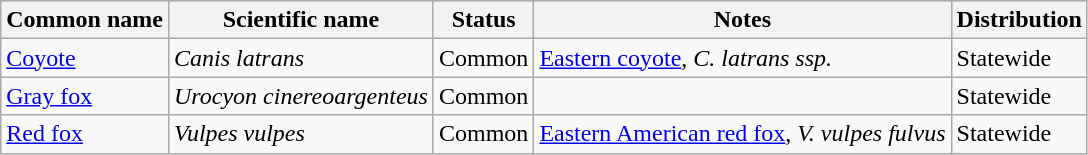<table class="wikitable">
<tr>
<th>Common name</th>
<th>Scientific name</th>
<th>Status</th>
<th>Notes</th>
<th>Distribution</th>
</tr>
<tr>
<td><a href='#'>Coyote</a></td>
<td><em>Canis latrans</em></td>
<td>Common</td>
<td><a href='#'>Eastern coyote</a>, <em>C. latrans ssp.</em></td>
<td>Statewide</td>
</tr>
<tr>
<td><a href='#'>Gray fox</a></td>
<td><em>Urocyon cinereoargenteus</em></td>
<td>Common</td>
<td></td>
<td>Statewide</td>
</tr>
<tr>
<td><a href='#'>Red fox</a></td>
<td><em>Vulpes vulpes</em></td>
<td>Common</td>
<td><a href='#'>Eastern American red fox</a>, <em>V. vulpes fulvus</em></td>
<td>Statewide</td>
</tr>
</table>
